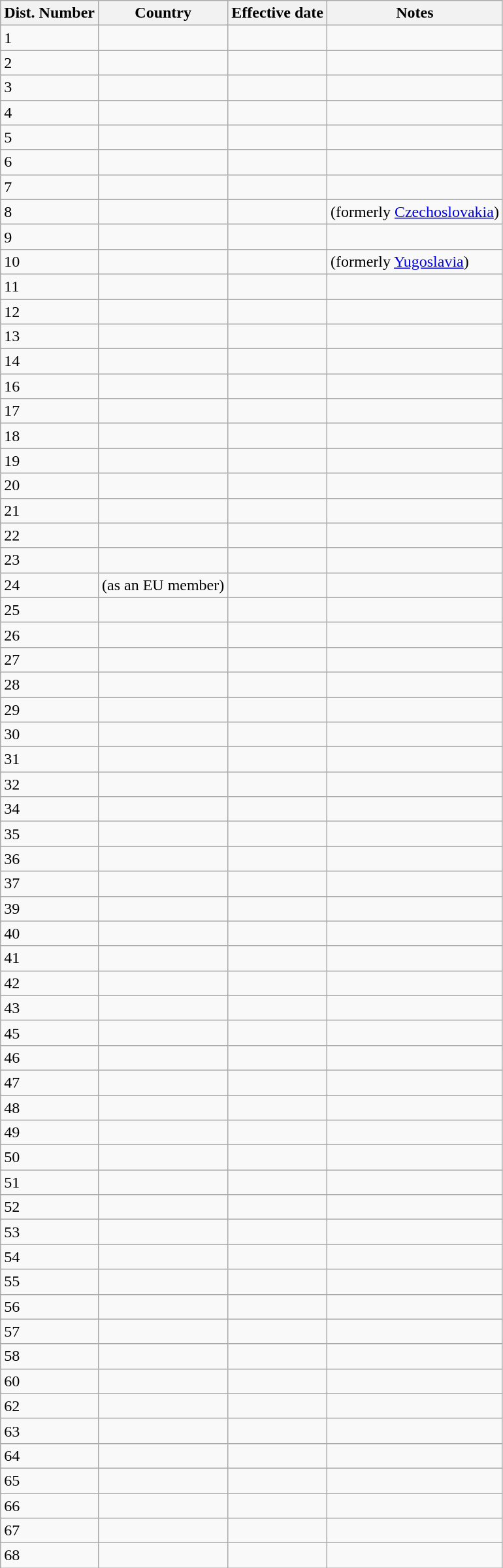<table class ="wikitable sortable">
<tr>
<th>Dist. Number</th>
<th>Country</th>
<th>Effective date</th>
<th>Notes</th>
</tr>
<tr>
<td>1</td>
<td></td>
<td></td>
<td></td>
</tr>
<tr>
<td>2</td>
<td></td>
<td></td>
<td></td>
</tr>
<tr>
<td>3</td>
<td></td>
<td></td>
<td></td>
</tr>
<tr>
<td>4</td>
<td></td>
<td></td>
<td></td>
</tr>
<tr>
<td>5</td>
<td></td>
<td></td>
<td></td>
</tr>
<tr>
<td>6</td>
<td></td>
<td></td>
<td></td>
</tr>
<tr>
<td>7</td>
<td></td>
<td></td>
<td></td>
</tr>
<tr>
<td>8</td>
<td></td>
<td></td>
<td>(formerly <a href='#'>Czechoslovakia</a>)</td>
</tr>
<tr>
<td>9</td>
<td></td>
<td></td>
<td></td>
</tr>
<tr>
<td>10</td>
<td></td>
<td></td>
<td>(formerly <a href='#'>Yugoslavia</a>)</td>
</tr>
<tr>
<td>11</td>
<td></td>
<td></td>
<td></td>
</tr>
<tr>
<td>12</td>
<td></td>
<td></td>
<td></td>
</tr>
<tr>
<td>13</td>
<td></td>
<td></td>
<td></td>
</tr>
<tr>
<td>14</td>
<td></td>
<td></td>
<td></td>
</tr>
<tr>
<td>16</td>
<td></td>
<td></td>
<td></td>
</tr>
<tr>
<td>17</td>
<td></td>
<td></td>
<td></td>
</tr>
<tr>
<td>18</td>
<td></td>
<td></td>
<td></td>
</tr>
<tr>
<td>19</td>
<td></td>
<td></td>
<td></td>
</tr>
<tr>
<td>20</td>
<td></td>
<td></td>
<td></td>
</tr>
<tr>
<td>21</td>
<td></td>
<td></td>
<td></td>
</tr>
<tr>
<td>22</td>
<td></td>
<td></td>
<td></td>
</tr>
<tr>
<td>23</td>
<td></td>
<td></td>
<td></td>
</tr>
<tr>
<td>24</td>
<td> (as an EU member)</td>
<td></td>
<td></td>
</tr>
<tr>
<td>25</td>
<td></td>
<td></td>
<td></td>
</tr>
<tr>
<td>26</td>
<td></td>
<td></td>
<td></td>
</tr>
<tr>
<td>27</td>
<td></td>
<td></td>
<td></td>
</tr>
<tr>
<td>28</td>
<td></td>
<td></td>
<td></td>
</tr>
<tr>
<td>29</td>
<td></td>
<td></td>
<td></td>
</tr>
<tr>
<td>30</td>
<td></td>
<td></td>
<td></td>
</tr>
<tr>
<td>31</td>
<td></td>
<td></td>
<td></td>
</tr>
<tr>
<td>32</td>
<td></td>
<td></td>
<td></td>
</tr>
<tr>
<td>34</td>
<td></td>
<td></td>
<td></td>
</tr>
<tr>
<td>35</td>
<td></td>
<td></td>
<td></td>
</tr>
<tr>
<td>36</td>
<td></td>
<td></td>
<td></td>
</tr>
<tr>
<td>37</td>
<td></td>
<td></td>
<td></td>
</tr>
<tr>
<td>39</td>
<td></td>
<td></td>
<td></td>
</tr>
<tr>
<td>40</td>
<td></td>
<td></td>
<td></td>
</tr>
<tr>
<td>41</td>
<td></td>
<td></td>
<td></td>
</tr>
<tr>
<td>42</td>
<td></td>
<td></td>
<td></td>
</tr>
<tr>
<td>43</td>
<td></td>
<td></td>
<td></td>
</tr>
<tr>
<td>45</td>
<td></td>
<td></td>
<td></td>
</tr>
<tr>
<td>46</td>
<td></td>
<td></td>
<td></td>
</tr>
<tr>
<td>47</td>
<td></td>
<td></td>
<td></td>
</tr>
<tr>
<td>48</td>
<td></td>
<td></td>
<td></td>
</tr>
<tr>
<td>49</td>
<td></td>
<td></td>
<td></td>
</tr>
<tr>
<td>50</td>
<td></td>
<td></td>
<td></td>
</tr>
<tr>
<td>51</td>
<td></td>
<td></td>
<td></td>
</tr>
<tr>
<td>52</td>
<td></td>
<td></td>
<td></td>
</tr>
<tr>
<td>53</td>
<td></td>
<td></td>
<td></td>
</tr>
<tr>
<td>54</td>
<td></td>
<td></td>
<td></td>
</tr>
<tr>
<td>55</td>
<td></td>
<td></td>
<td></td>
</tr>
<tr>
<td>56</td>
<td></td>
<td></td>
<td></td>
</tr>
<tr>
<td>57</td>
<td></td>
<td></td>
<td></td>
</tr>
<tr>
<td>58</td>
<td></td>
<td></td>
<td></td>
</tr>
<tr>
<td>60</td>
<td></td>
<td></td>
<td></td>
</tr>
<tr>
<td>62</td>
<td></td>
<td></td>
<td></td>
</tr>
<tr>
<td>63</td>
<td></td>
<td></td>
<td></td>
</tr>
<tr>
<td>64</td>
<td></td>
<td></td>
<td></td>
</tr>
<tr>
<td>65</td>
<td></td>
<td></td>
<td></td>
</tr>
<tr>
<td>66</td>
<td></td>
<td></td>
<td></td>
</tr>
<tr>
<td>67</td>
<td></td>
<td></td>
<td></td>
</tr>
<tr>
<td>68</td>
<td></td>
<td></td>
<td></td>
</tr>
</table>
